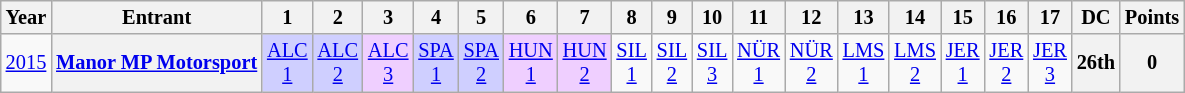<table class="wikitable" style="text-align:center; font-size:85%">
<tr>
<th>Year</th>
<th>Entrant</th>
<th>1</th>
<th>2</th>
<th>3</th>
<th>4</th>
<th>5</th>
<th>6</th>
<th>7</th>
<th>8</th>
<th>9</th>
<th>10</th>
<th>11</th>
<th>12</th>
<th>13</th>
<th>14</th>
<th>15</th>
<th>16</th>
<th>17</th>
<th>DC</th>
<th>Points</th>
</tr>
<tr>
<td><a href='#'>2015</a></td>
<th nowrap><a href='#'>Manor MP Motorsport</a></th>
<td style="background:#cfcfff;"><a href='#'>ALC<br>1</a><br></td>
<td style="background:#cfcfff;"><a href='#'>ALC<br>2</a><br></td>
<td style="background:#efcfff;"><a href='#'>ALC<br>3</a><br></td>
<td style="background:#cfcfff;"><a href='#'>SPA<br>1</a><br></td>
<td style="background:#cfcfff;"><a href='#'>SPA<br>2</a><br></td>
<td style="background:#efcfff;"><a href='#'>HUN<br>1</a><br></td>
<td style="background:#efcfff;"><a href='#'>HUN<br>2</a><br></td>
<td style="background:#;"><a href='#'>SIL<br>1</a><br></td>
<td style="background:#;"><a href='#'>SIL<br>2</a><br></td>
<td style="background:#;"><a href='#'>SIL<br>3</a><br></td>
<td style="background:#;"><a href='#'>NÜR<br>1</a><br></td>
<td style="background:#;"><a href='#'>NÜR<br>2</a><br></td>
<td style="background:#;"><a href='#'>LMS<br>1</a><br></td>
<td style="background:#;"><a href='#'>LMS<br>2</a><br></td>
<td style="background:#;"><a href='#'>JER<br>1</a><br></td>
<td style="background:#;"><a href='#'>JER<br>2</a><br></td>
<td style="background:#;"><a href='#'>JER<br>3</a><br></td>
<th>26th</th>
<th>0</th>
</tr>
</table>
